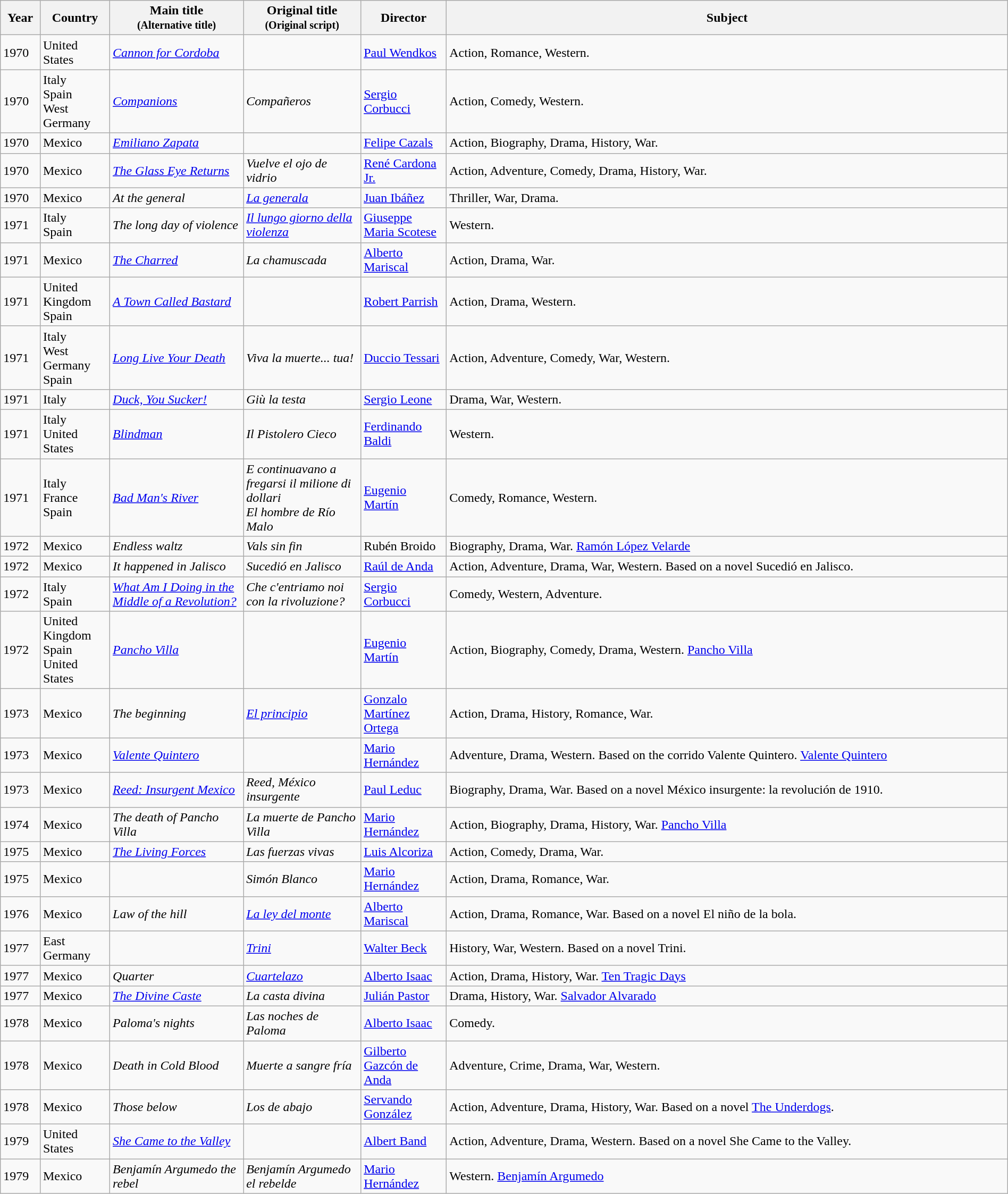<table class="wikitable sortable" style="width:100%;">
<tr>
<th>Year</th>
<th width= 80>Country</th>
<th class="unsortable" style="width:160px;">Main title<br><small>(Alternative title)</small></th>
<th class="unsortable" style="width:140px;">Original title<br><small>(Original script)</small></th>
<th width=100>Director</th>
<th class="unsortable">Subject</th>
</tr>
<tr>
<td>1970</td>
<td>United States</td>
<td><em><a href='#'>Cannon for Cordoba</a></em></td>
<td></td>
<td><a href='#'>Paul Wendkos</a></td>
<td>Action, Romance, Western.</td>
</tr>
<tr>
<td>1970</td>
<td>Italy<br>Spain<br>West Germany</td>
<td><em><a href='#'>Companions</a></em></td>
<td><em>Compañeros</em></td>
<td><a href='#'>Sergio Corbucci</a></td>
<td>Action, Comedy, Western.</td>
</tr>
<tr>
<td>1970</td>
<td>Mexico</td>
<td><em><a href='#'>Emiliano Zapata</a></em></td>
<td></td>
<td><a href='#'>Felipe Cazals</a></td>
<td>Action, Biography, Drama, History, War.</td>
</tr>
<tr>
<td>1970</td>
<td>Mexico</td>
<td><em><a href='#'>The Glass Eye Returns</a></em></td>
<td><em>Vuelve el ojo de vidrio</em></td>
<td><a href='#'>René Cardona Jr.</a></td>
<td>Action, Adventure, Comedy, Drama, History, War.</td>
</tr>
<tr>
<td>1970</td>
<td>Mexico</td>
<td><em>At the general</em></td>
<td><em><a href='#'>La generala</a></em></td>
<td><a href='#'>Juan Ibáñez</a></td>
<td>Thriller, War, Drama.</td>
</tr>
<tr>
<td>1971</td>
<td>Italy<br>Spain</td>
<td><em>The long day of violence</em></td>
<td><em><a href='#'>Il lungo giorno della violenza</a></em></td>
<td><a href='#'>Giuseppe Maria Scotese</a></td>
<td>Western.</td>
</tr>
<tr>
<td>1971</td>
<td>Mexico</td>
<td><em><a href='#'>The Charred</a></em></td>
<td><em>La chamuscada</em></td>
<td><a href='#'>Alberto Mariscal</a></td>
<td>Action, Drama, War.</td>
</tr>
<tr>
<td>1971</td>
<td>United Kingdom<br>Spain</td>
<td><em><a href='#'>A Town Called Bastard</a></em></td>
<td></td>
<td><a href='#'>Robert Parrish</a></td>
<td>Action, Drama, Western.</td>
</tr>
<tr>
<td>1971</td>
<td>Italy<br>West Germany<br>Spain</td>
<td><em><a href='#'>Long Live Your Death</a></em></td>
<td><em>Viva la muerte... tua!</em></td>
<td><a href='#'>Duccio Tessari</a></td>
<td>Action, Adventure, Comedy, War, Western.</td>
</tr>
<tr>
<td>1971</td>
<td>Italy</td>
<td><em><a href='#'>Duck, You Sucker!</a></em></td>
<td><em>Giù la testa</em></td>
<td><a href='#'>Sergio Leone</a></td>
<td>Drama, War, Western.</td>
</tr>
<tr>
<td>1971</td>
<td>Italy<br>United States</td>
<td><em><a href='#'>Blindman</a></em></td>
<td><em>Il Pistolero Cieco</em></td>
<td><a href='#'>Ferdinando Baldi</a></td>
<td>Western.</td>
</tr>
<tr>
<td>1971</td>
<td>Italy<br>France<br>Spain</td>
<td><em><a href='#'>Bad Man's River</a></em></td>
<td><em>E continuavano a fregarsi il milione di dollari</em><br><em>El hombre de Río Malo</em></td>
<td><a href='#'>Eugenio Martín</a></td>
<td>Comedy, Romance, Western.</td>
</tr>
<tr>
<td>1972</td>
<td>Mexico</td>
<td><em>Endless waltz</em></td>
<td><em>Vals sin fin</em></td>
<td>Rubén Broido</td>
<td>Biography, Drama, War. <a href='#'>Ramón López Velarde</a></td>
</tr>
<tr>
<td>1972</td>
<td>Mexico</td>
<td><em>It happened in Jalisco</em></td>
<td><em>Sucedió en Jalisco</em></td>
<td><a href='#'>Raúl de Anda</a></td>
<td>Action, Adventure, Drama, War, Western. Based on a novel Sucedió en Jalisco.</td>
</tr>
<tr>
<td>1972</td>
<td>Italy<br>Spain</td>
<td><em><a href='#'>What Am I Doing in the Middle of a Revolution?</a></em></td>
<td><em>Che c'entriamo noi con la rivoluzione?</em></td>
<td><a href='#'>Sergio Corbucci</a></td>
<td>Comedy, Western, Adventure.</td>
</tr>
<tr>
<td>1972</td>
<td>United Kingdom<br>Spain<br>United States</td>
<td><em><a href='#'>Pancho Villa</a></em></td>
<td></td>
<td><a href='#'>Eugenio Martín</a></td>
<td>Action, Biography, Comedy, Drama, Western. <a href='#'>Pancho Villa</a></td>
</tr>
<tr>
<td>1973</td>
<td>Mexico</td>
<td><em>The beginning</em></td>
<td><em><a href='#'>El principio</a></em></td>
<td><a href='#'>Gonzalo Martínez Ortega</a></td>
<td>Action, Drama, History, Romance, War.</td>
</tr>
<tr>
<td>1973</td>
<td>Mexico</td>
<td><em><a href='#'>Valente Quintero</a></em></td>
<td></td>
<td><a href='#'>Mario Hernández</a></td>
<td>Adventure, Drama, Western. Based on the corrido Valente Quintero. <a href='#'>Valente Quintero</a></td>
</tr>
<tr>
<td>1973</td>
<td>Mexico</td>
<td><em><a href='#'>Reed: Insurgent Mexico</a></em></td>
<td><em>Reed, México insurgente</em></td>
<td><a href='#'>Paul Leduc</a></td>
<td>Biography, Drama, War. Based on a novel México insurgente: la revolución de 1910.</td>
</tr>
<tr>
<td>1974</td>
<td>Mexico</td>
<td><em>The death of Pancho Villa</em></td>
<td><em>La muerte de Pancho Villa</em></td>
<td><a href='#'>Mario Hernández</a></td>
<td>Action, Biography, Drama, History, War. <a href='#'>Pancho Villa</a></td>
</tr>
<tr>
<td>1975</td>
<td>Mexico</td>
<td><em><a href='#'>The Living Forces</a></em></td>
<td><em>Las fuerzas vivas</em></td>
<td><a href='#'>Luis Alcoriza</a></td>
<td>Action, Comedy, Drama, War.</td>
</tr>
<tr>
<td>1975</td>
<td>Mexico</td>
<td></td>
<td><em>Simón Blanco</em></td>
<td><a href='#'>Mario Hernández</a></td>
<td>Action, Drama, Romance, War.</td>
</tr>
<tr>
<td>1976</td>
<td>Mexico</td>
<td><em>Law of the hill</em></td>
<td><em><a href='#'>La ley del monte</a></em></td>
<td><a href='#'>Alberto Mariscal</a></td>
<td>Action, Drama, Romance, War. Based on a novel El niño de la bola.</td>
</tr>
<tr>
<td>1977</td>
<td>East Germany</td>
<td></td>
<td><em><a href='#'>Trini</a></em></td>
<td><a href='#'>Walter Beck</a></td>
<td>History, War, Western. Based on a novel Trini.</td>
</tr>
<tr>
<td>1977</td>
<td>Mexico</td>
<td><em>Quarter</em></td>
<td><em><a href='#'>Cuartelazo</a></em></td>
<td><a href='#'>Alberto Isaac</a></td>
<td>Action, Drama, History, War. <a href='#'>Ten Tragic Days</a></td>
</tr>
<tr>
<td>1977</td>
<td>Mexico</td>
<td><em><a href='#'>The Divine Caste</a></em></td>
<td><em>La casta divina</em></td>
<td><a href='#'>Julián Pastor</a></td>
<td>Drama, History, War. <a href='#'>Salvador Alvarado</a></td>
</tr>
<tr>
<td>1978</td>
<td>Mexico</td>
<td><em>Paloma's nights</em></td>
<td><em>Las noches de Paloma</em></td>
<td><a href='#'>Alberto Isaac</a></td>
<td>Comedy.</td>
</tr>
<tr>
<td>1978</td>
<td>Mexico</td>
<td><em>Death in Cold Blood</em></td>
<td><em>Muerte a sangre fría</em></td>
<td><a href='#'>Gilberto Gazcón de Anda</a></td>
<td>Adventure, Crime, Drama, War, Western.</td>
</tr>
<tr>
<td>1978</td>
<td>Mexico</td>
<td><em>Those below</em></td>
<td><em>Los de abajo</em></td>
<td><a href='#'>Servando González</a></td>
<td>Action, Adventure, Drama, History, War. Based on a novel <a href='#'>The Underdogs</a>.</td>
</tr>
<tr>
<td>1979</td>
<td>United States</td>
<td><em><a href='#'>She Came to the Valley</a></em></td>
<td></td>
<td><a href='#'>Albert Band</a></td>
<td>Action, Adventure, Drama, Western. Based on a novel She Came to the Valley.</td>
</tr>
<tr>
<td>1979</td>
<td>Mexico</td>
<td><em>Benjamín Argumedo the rebel</em></td>
<td><em>Benjamín Argumedo el rebelde</em></td>
<td><a href='#'>Mario Hernández</a></td>
<td>Western. <a href='#'>Benjamín Argumedo</a></td>
</tr>
</table>
